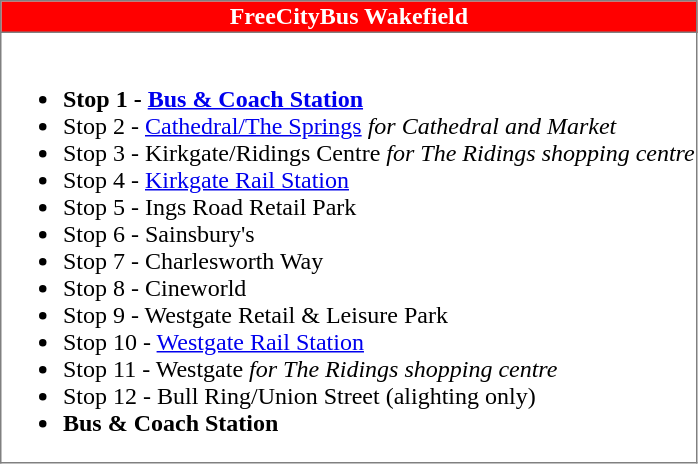<table class="toccolours" border="1" style="border-collapse: collapse;">
<tr>
<th style="background:Red; color:White;">FreeCityBus Wakefield</th>
</tr>
<tr>
<td valign="top"><br><ul><li><strong>Stop 1 - <a href='#'>Bus & Coach Station</a></strong> </li><li>Stop 2 - <a href='#'>Cathedral/The Springs</a> <em>for Cathedral and Market</em></li><li>Stop 3 - Kirkgate/Ridings Centre <em>for The Ridings shopping centre</em></li><li>Stop 4 - <a href='#'>Kirkgate Rail Station</a> </li><li>Stop 5 - Ings Road Retail Park</li><li>Stop 6 - Sainsbury's</li><li>Stop 7 - Charlesworth Way</li><li>Stop 8 - Cineworld</li><li>Stop 9 - Westgate Retail & Leisure Park</li><li>Stop 10 - <a href='#'>Westgate Rail Station</a> </li><li>Stop 11 - Westgate <em>for The Ridings shopping centre</em></li><li>Stop 12 - Bull Ring/Union Street (alighting only)</li><li><strong>Bus & Coach Station</strong> </li></ul></td>
</tr>
</table>
